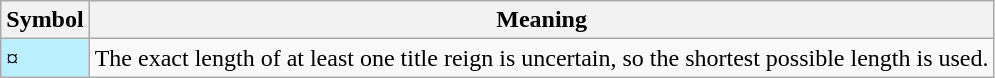<table class="wikitable">
<tr>
<th><strong>Symbol</strong></th>
<th><strong>Meaning</strong></th>
</tr>
<tr>
<td style="background-color:#bbeeff">¤</td>
<td>The exact length of at least one title reign is uncertain, so the shortest possible length is used.</td>
</tr>
</table>
